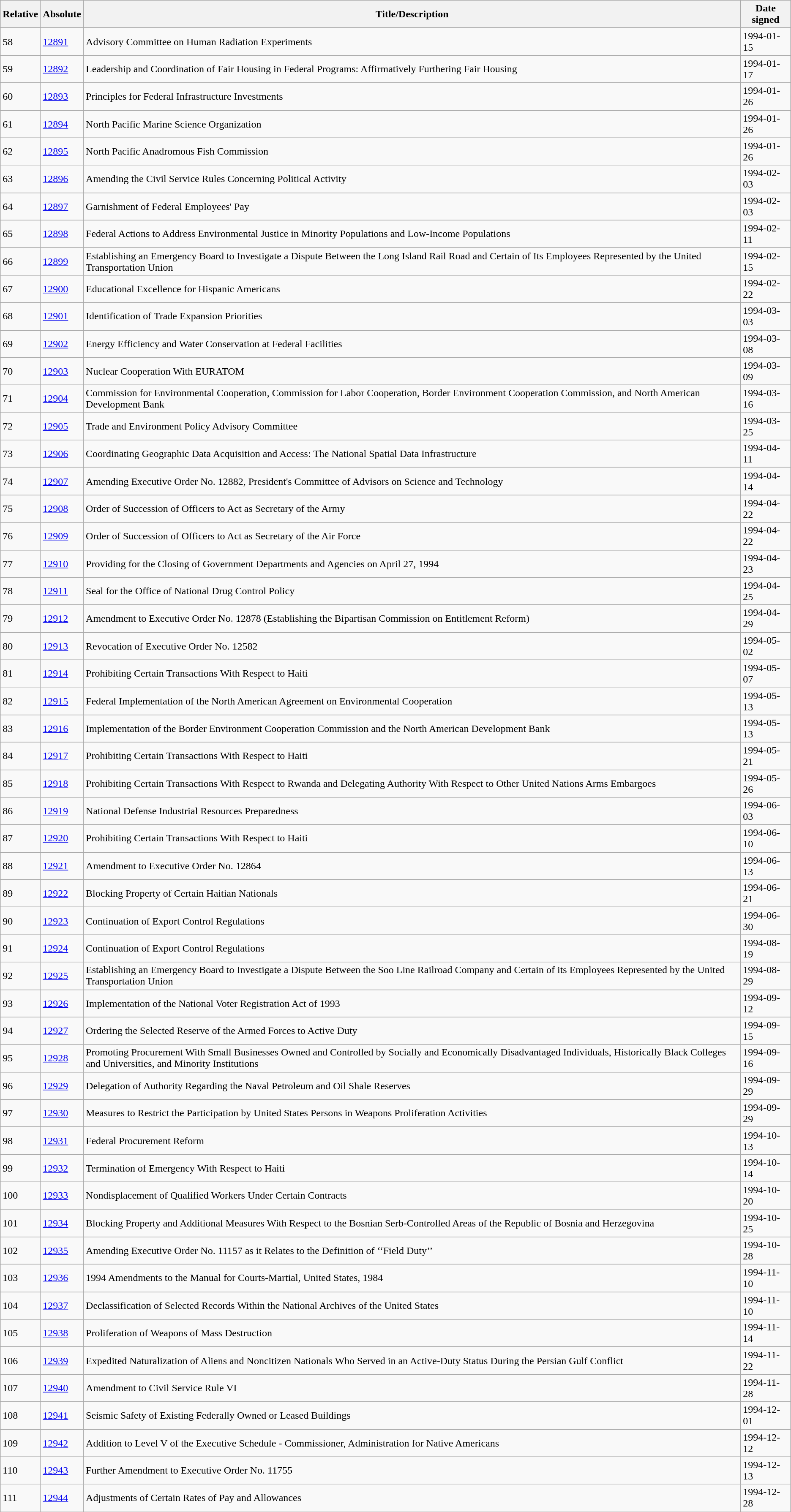<table class="wikitable">
<tr>
<th>Relative </th>
<th>Absolute </th>
<th>Title/Description</th>
<th>Date signed</th>
</tr>
<tr>
<td>58</td>
<td><a href='#'>12891</a></td>
<td>Advisory Committee on Human Radiation Experiments</td>
<td>1994-01-15</td>
</tr>
<tr>
<td>59</td>
<td><a href='#'>12892</a></td>
<td>Leadership and Coordination of Fair Housing in Federal Programs: Affirmatively Furthering Fair Housing</td>
<td>1994-01-17</td>
</tr>
<tr>
<td>60</td>
<td><a href='#'>12893</a></td>
<td>Principles for Federal Infrastructure Investments</td>
<td>1994-01-26</td>
</tr>
<tr>
<td>61</td>
<td><a href='#'>12894</a></td>
<td>North Pacific Marine Science Organization</td>
<td>1994-01-26</td>
</tr>
<tr>
<td>62</td>
<td><a href='#'>12895</a></td>
<td>North Pacific Anadromous Fish Commission</td>
<td>1994-01-26</td>
</tr>
<tr>
<td>63</td>
<td><a href='#'>12896</a></td>
<td>Amending the Civil Service Rules Concerning Political Activity</td>
<td>1994-02-03</td>
</tr>
<tr>
<td>64</td>
<td><a href='#'>12897</a></td>
<td>Garnishment of Federal Employees' Pay</td>
<td>1994-02-03</td>
</tr>
<tr>
<td>65</td>
<td><a href='#'>12898</a></td>
<td>Federal Actions to Address Environmental Justice in Minority Populations and Low-Income Populations </td>
<td>1994-02-11</td>
</tr>
<tr>
<td>66</td>
<td><a href='#'>12899</a></td>
<td>Establishing an Emergency Board to Investigate a Dispute Between the Long Island Rail Road and Certain of Its Employees Represented by the United Transportation Union</td>
<td>1994-02-15</td>
</tr>
<tr>
<td>67</td>
<td><a href='#'>12900</a></td>
<td>Educational Excellence for Hispanic Americans</td>
<td>1994-02-22</td>
</tr>
<tr>
<td>68</td>
<td><a href='#'>12901</a></td>
<td>Identification of Trade Expansion Priorities</td>
<td>1994-03-03</td>
</tr>
<tr>
<td>69</td>
<td><a href='#'>12902</a></td>
<td>Energy Efficiency and Water Conservation at Federal Facilities</td>
<td>1994-03-08</td>
</tr>
<tr>
<td>70</td>
<td><a href='#'>12903</a></td>
<td>Nuclear Cooperation With EURATOM</td>
<td>1994-03-09</td>
</tr>
<tr>
<td>71</td>
<td><a href='#'>12904</a></td>
<td>Commission for Environmental Cooperation, Commission for Labor Cooperation, Border Environment Cooperation Commission, and North American Development Bank</td>
<td>1994-03-16</td>
</tr>
<tr>
<td>72</td>
<td><a href='#'>12905</a></td>
<td>Trade and Environment Policy Advisory Committee</td>
<td>1994-03-25</td>
</tr>
<tr>
<td>73</td>
<td><a href='#'>12906</a></td>
<td>Coordinating Geographic Data Acquisition and Access: The National Spatial Data Infrastructure</td>
<td>1994-04-11</td>
</tr>
<tr>
<td>74</td>
<td><a href='#'>12907</a></td>
<td>Amending Executive Order No. 12882, President's Committee of Advisors on Science and Technology</td>
<td>1994-04-14</td>
</tr>
<tr>
<td>75</td>
<td><a href='#'>12908</a></td>
<td>Order of Succession of Officers to Act as Secretary of the Army</td>
<td>1994-04-22</td>
</tr>
<tr>
<td>76</td>
<td><a href='#'>12909</a></td>
<td>Order of Succession of Officers to Act as Secretary of the Air Force</td>
<td>1994-04-22</td>
</tr>
<tr>
<td>77</td>
<td><a href='#'>12910</a></td>
<td>Providing for the Closing of Government Departments and Agencies on April 27, 1994</td>
<td>1994-04-23</td>
</tr>
<tr>
<td>78</td>
<td><a href='#'>12911</a></td>
<td>Seal for the Office of National Drug Control Policy</td>
<td>1994-04-25</td>
</tr>
<tr>
<td>79</td>
<td><a href='#'>12912</a></td>
<td>Amendment to Executive Order No. 12878 (Establishing the Bipartisan Commission on Entitlement Reform)</td>
<td>1994-04-29</td>
</tr>
<tr>
<td>80</td>
<td><a href='#'>12913</a></td>
<td>Revocation of Executive Order No. 12582</td>
<td>1994-05-02</td>
</tr>
<tr>
<td>81</td>
<td><a href='#'>12914</a></td>
<td>Prohibiting Certain Transactions With Respect to Haiti</td>
<td>1994-05-07</td>
</tr>
<tr>
<td>82</td>
<td><a href='#'>12915</a></td>
<td>Federal Implementation of the North American Agreement on Environmental Cooperation</td>
<td>1994-05-13</td>
</tr>
<tr>
<td>83</td>
<td><a href='#'>12916</a></td>
<td>Implementation of the Border Environment Cooperation Commission and the North American Development Bank</td>
<td>1994-05-13</td>
</tr>
<tr>
<td>84</td>
<td><a href='#'>12917</a></td>
<td>Prohibiting Certain Transactions With Respect to Haiti</td>
<td>1994-05-21</td>
</tr>
<tr>
<td>85</td>
<td><a href='#'>12918</a></td>
<td>Prohibiting Certain Transactions With Respect to Rwanda and Delegating Authority With Respect to Other United Nations Arms Embargoes</td>
<td>1994-05-26</td>
</tr>
<tr>
<td>86</td>
<td><a href='#'>12919</a></td>
<td>National Defense Industrial Resources Preparedness</td>
<td>1994-06-03</td>
</tr>
<tr>
<td>87</td>
<td><a href='#'>12920</a></td>
<td>Prohibiting Certain Transactions With Respect to Haiti</td>
<td>1994-06-10</td>
</tr>
<tr>
<td>88</td>
<td><a href='#'>12921</a></td>
<td>Amendment to Executive Order No. 12864</td>
<td>1994-06-13</td>
</tr>
<tr>
<td>89</td>
<td><a href='#'>12922</a></td>
<td>Blocking Property of Certain Haitian Nationals</td>
<td>1994-06-21</td>
</tr>
<tr>
<td>90</td>
<td><a href='#'>12923</a></td>
<td>Continuation of Export Control Regulations</td>
<td>1994-06-30</td>
</tr>
<tr>
<td>91</td>
<td><a href='#'>12924</a></td>
<td>Continuation of Export Control Regulations</td>
<td>1994-08-19</td>
</tr>
<tr>
<td>92</td>
<td><a href='#'>12925</a></td>
<td>Establishing an Emergency Board to Investigate a Dispute Between the Soo Line Railroad Company and Certain of its Employees Represented by the United Transportation Union</td>
<td>1994-08-29</td>
</tr>
<tr>
<td>93</td>
<td><a href='#'>12926</a></td>
<td>Implementation of the National Voter Registration Act of 1993</td>
<td>1994-09-12</td>
</tr>
<tr>
<td>94</td>
<td><a href='#'>12927</a></td>
<td>Ordering the Selected Reserve of the Armed Forces to Active Duty</td>
<td>1994-09-15</td>
</tr>
<tr>
<td>95</td>
<td><a href='#'>12928</a></td>
<td>Promoting Procurement With Small Businesses Owned and Controlled by Socially and Economically Disadvantaged Individuals, Historically Black Colleges and Universities, and Minority Institutions</td>
<td>1994-09-16</td>
</tr>
<tr>
<td>96</td>
<td><a href='#'>12929</a></td>
<td>Delegation of Authority Regarding the Naval Petroleum and Oil Shale Reserves</td>
<td>1994-09-29</td>
</tr>
<tr>
<td>97</td>
<td><a href='#'>12930</a></td>
<td>Measures to Restrict the Participation by United States Persons in Weapons Proliferation Activities</td>
<td>1994-09-29</td>
</tr>
<tr>
<td>98</td>
<td><a href='#'>12931</a></td>
<td>Federal Procurement Reform</td>
<td>1994-10-13</td>
</tr>
<tr>
<td>99</td>
<td><a href='#'>12932</a></td>
<td>Termination of Emergency With Respect to Haiti</td>
<td>1994-10-14</td>
</tr>
<tr>
<td>100</td>
<td><a href='#'>12933</a></td>
<td>Nondisplacement of Qualified Workers Under Certain Contracts</td>
<td>1994-10-20</td>
</tr>
<tr>
<td>101</td>
<td><a href='#'>12934</a></td>
<td>Blocking Property and Additional Measures With Respect to the Bosnian Serb-Controlled Areas of the Republic of Bosnia and Herzegovina</td>
<td>1994-10-25</td>
</tr>
<tr>
<td>102</td>
<td><a href='#'>12935</a></td>
<td>Amending Executive Order No. 11157 as it Relates to the Definition of ‘‘Field Duty’’</td>
<td>1994-10-28</td>
</tr>
<tr>
<td>103</td>
<td><a href='#'>12936</a></td>
<td>1994 Amendments to the Manual for Courts-Martial, United States, 1984</td>
<td>1994-11-10</td>
</tr>
<tr>
<td>104</td>
<td><a href='#'>12937</a></td>
<td>Declassification of Selected Records Within the National Archives of the United States</td>
<td>1994-11-10</td>
</tr>
<tr>
<td>105</td>
<td><a href='#'>12938</a></td>
<td>Proliferation of Weapons of Mass Destruction</td>
<td>1994-11-14</td>
</tr>
<tr>
<td>106</td>
<td><a href='#'>12939</a></td>
<td>Expedited Naturalization of Aliens and Noncitizen Nationals Who Served in an Active-Duty Status During the Persian Gulf Conflict</td>
<td>1994-11-22</td>
</tr>
<tr>
<td>107</td>
<td><a href='#'>12940</a></td>
<td>Amendment to Civil Service Rule VI</td>
<td>1994-11-28</td>
</tr>
<tr>
<td>108</td>
<td><a href='#'>12941</a></td>
<td>Seismic Safety of Existing Federally Owned or Leased Buildings</td>
<td>1994-12-01</td>
</tr>
<tr>
<td>109</td>
<td><a href='#'>12942</a></td>
<td>Addition to Level V of the Executive Schedule - Commissioner, Administration for Native Americans</td>
<td>1994-12-12</td>
</tr>
<tr>
<td>110</td>
<td><a href='#'>12943</a></td>
<td>Further Amendment to Executive Order No. 11755</td>
<td>1994-12-13</td>
</tr>
<tr>
<td>111</td>
<td><a href='#'>12944</a></td>
<td>Adjustments of Certain Rates of Pay and Allowances</td>
<td>1994-12-28</td>
</tr>
</table>
